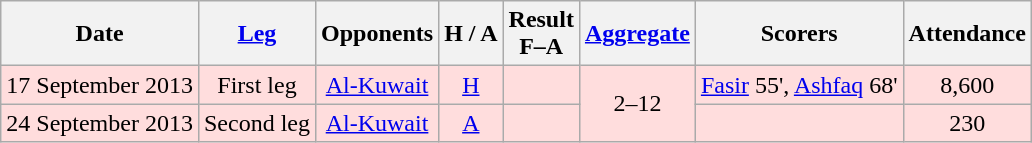<table class="wikitable" style="text-align:center">
<tr>
<th>Date</th>
<th><a href='#'>Leg</a></th>
<th>Opponents</th>
<th>H / A</th>
<th>Result<br>F–A</th>
<th><a href='#'>Aggregate</a></th>
<th>Scorers</th>
<th>Attendance</th>
</tr>
<tr bgcolor="#ffdddd">
<td>17 September 2013</td>
<td>First leg</td>
<td><a href='#'>Al-Kuwait</a></td>
<td><a href='#'>H</a></td>
<td></td>
<td rowspan=2>2–12</td>
<td><a href='#'>Fasir</a> 55', <a href='#'>Ashfaq</a> 68'</td>
<td>8,600</td>
</tr>
<tr bgcolor="#ffdddd">
<td>24 September 2013</td>
<td>Second leg</td>
<td><a href='#'>Al-Kuwait</a></td>
<td><a href='#'>A</a></td>
<td></td>
<td></td>
<td>230</td>
</tr>
</table>
